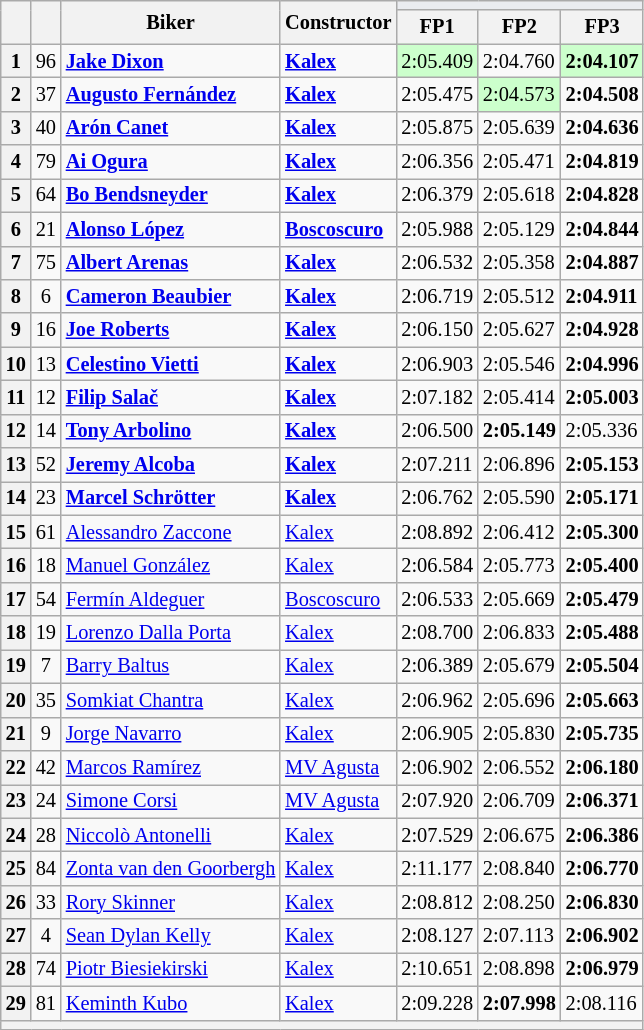<table class="wikitable sortable" style="font-size: 85%;">
<tr>
<th rowspan="2"></th>
<th rowspan="2"></th>
<th rowspan="2">Biker</th>
<th rowspan="2">Constructor</th>
<th colspan="3" style="background:#eaecf0; text-align:center;"></th>
</tr>
<tr>
<th scope="col">FP1</th>
<th scope="col">FP2</th>
<th scope="col">FP3</th>
</tr>
<tr>
<th scope="row">1</th>
<td align="center">96</td>
<td><strong> <a href='#'>Jake Dixon</a></strong></td>
<td><strong><a href='#'>Kalex</a></strong></td>
<td style="background:#ccffcc;">2:05.409</td>
<td>2:04.760</td>
<td style="background:#ccffcc;"><strong>2:04.107</strong></td>
</tr>
<tr>
<th scope="row">2</th>
<td align="center">37</td>
<td><strong> <a href='#'>Augusto Fernández</a></strong></td>
<td><strong><a href='#'>Kalex</a></strong></td>
<td>2:05.475</td>
<td style="background:#ccffcc;">2:04.573</td>
<td><strong>2:04.508</strong></td>
</tr>
<tr>
<th scope="row">3</th>
<td align="center">40</td>
<td> <strong><a href='#'>Arón Canet</a></strong></td>
<td><strong><a href='#'>Kalex</a></strong></td>
<td>2:05.875</td>
<td>2:05.639</td>
<td><strong>2:04.636</strong></td>
</tr>
<tr>
<th scope="row">4</th>
<td align="center">79</td>
<td><strong> <a href='#'>Ai Ogura</a></strong></td>
<td><strong><a href='#'>Kalex</a></strong></td>
<td>2:06.356</td>
<td>2:05.471</td>
<td><strong>2:04.819</strong></td>
</tr>
<tr>
<th scope="row">5</th>
<td align="center">64</td>
<td> <strong><a href='#'>Bo Bendsneyder</a></strong></td>
<td><strong><a href='#'>Kalex</a></strong></td>
<td>2:06.379</td>
<td>2:05.618</td>
<td><strong>2:04.828</strong></td>
</tr>
<tr>
<th scope="row">6</th>
<td align="center">21</td>
<td><strong> <a href='#'>Alonso López</a></strong></td>
<td><strong><a href='#'>Boscoscuro</a></strong></td>
<td>2:05.988</td>
<td>2:05.129</td>
<td><strong>2:04.844</strong></td>
</tr>
<tr>
<th scope="row">7</th>
<td align="center">75</td>
<td> <strong><a href='#'>Albert Arenas</a></strong></td>
<td><strong><a href='#'>Kalex</a></strong></td>
<td>2:06.532</td>
<td>2:05.358</td>
<td><strong>2:04.887</strong></td>
</tr>
<tr>
<th scope="row">8</th>
<td align="center">6</td>
<td><strong> <a href='#'>Cameron Beaubier</a></strong></td>
<td><strong><a href='#'>Kalex</a></strong></td>
<td>2:06.719</td>
<td>2:05.512</td>
<td><strong>2:04.911</strong></td>
</tr>
<tr>
<th scope="row">9</th>
<td align="center">16</td>
<td><strong></strong> <strong><a href='#'>Joe Roberts</a></strong></td>
<td><strong><a href='#'>Kalex</a></strong></td>
<td>2:06.150</td>
<td>2:05.627</td>
<td><strong>2:04.928</strong></td>
</tr>
<tr>
<th scope="row">10</th>
<td align="center">13</td>
<td><strong> <a href='#'>Celestino Vietti</a></strong></td>
<td><strong><a href='#'>Kalex</a></strong></td>
<td>2:06.903</td>
<td>2:05.546</td>
<td><strong>2:04.996</strong></td>
</tr>
<tr>
<th scope="row">11</th>
<td align="center">12</td>
<td> <strong><a href='#'>Filip Salač</a></strong></td>
<td><strong><a href='#'>Kalex</a></strong></td>
<td>2:07.182</td>
<td>2:05.414</td>
<td><strong>2:05.003</strong></td>
</tr>
<tr>
<th scope="row">12</th>
<td align="center">14</td>
<td> <strong><a href='#'>Tony Arbolino</a></strong></td>
<td><strong><a href='#'>Kalex</a></strong></td>
<td>2:06.500</td>
<td><strong>2:05.149</strong></td>
<td>2:05.336</td>
</tr>
<tr>
<th scope="row">13</th>
<td align="center">52</td>
<td> <strong><a href='#'>Jeremy Alcoba</a></strong></td>
<td><strong><a href='#'>Kalex</a></strong></td>
<td>2:07.211</td>
<td>2:06.896</td>
<td><strong>2:05.153</strong></td>
</tr>
<tr>
<th scope="row">14</th>
<td align="center">23</td>
<td> <strong><a href='#'>Marcel Schrötter</a></strong></td>
<td><strong><a href='#'>Kalex</a></strong></td>
<td>2:06.762</td>
<td>2:05.590</td>
<td><strong>2:05.171</strong></td>
</tr>
<tr>
<th scope="row">15</th>
<td align="center">61</td>
<td> <a href='#'>Alessandro Zaccone</a></td>
<td><a href='#'>Kalex</a></td>
<td>2:08.892</td>
<td>2:06.412</td>
<td><strong>2:05.300</strong></td>
</tr>
<tr>
<th scope="row">16</th>
<td align="center">18</td>
<td> <a href='#'>Manuel González</a></td>
<td><a href='#'>Kalex</a></td>
<td>2:06.584</td>
<td>2:05.773</td>
<td><strong>2:05.400</strong></td>
</tr>
<tr>
<th scope="row">17</th>
<td align="center">54</td>
<td> <a href='#'>Fermín Aldeguer</a></td>
<td><a href='#'>Boscoscuro</a></td>
<td>2:06.533</td>
<td>2:05.669</td>
<td><strong>2:05.479</strong></td>
</tr>
<tr>
<th scope="row">18</th>
<td align="center">19</td>
<td> <a href='#'>Lorenzo Dalla Porta</a></td>
<td><a href='#'>Kalex</a></td>
<td>2:08.700</td>
<td>2:06.833</td>
<td><strong>2:05.488</strong></td>
</tr>
<tr>
<th scope="row">19</th>
<td align="center">7</td>
<td> <a href='#'>Barry Baltus</a></td>
<td><a href='#'>Kalex</a></td>
<td>2:06.389</td>
<td>2:05.679</td>
<td><strong>2:05.504</strong></td>
</tr>
<tr>
<th scope="row">20</th>
<td align="center">35</td>
<td> <a href='#'>Somkiat Chantra</a></td>
<td><a href='#'>Kalex</a></td>
<td>2:06.962</td>
<td>2:05.696</td>
<td><strong>2:05.663</strong></td>
</tr>
<tr>
<th scope="row">21</th>
<td align="center">9</td>
<td> <a href='#'>Jorge Navarro</a></td>
<td><a href='#'>Kalex</a></td>
<td>2:06.905</td>
<td>2:05.830</td>
<td><strong>2:05.735</strong></td>
</tr>
<tr>
<th scope="row">22</th>
<td align="center">42</td>
<td> <a href='#'>Marcos Ramírez</a></td>
<td><a href='#'>MV Agusta</a></td>
<td>2:06.902</td>
<td>2:06.552</td>
<td><strong>2:06.180</strong></td>
</tr>
<tr>
<th scope="row">23</th>
<td align="center">24</td>
<td> <a href='#'>Simone Corsi</a></td>
<td><a href='#'>MV Agusta</a></td>
<td>2:07.920</td>
<td>2:06.709</td>
<td><strong>2:06.371</strong></td>
</tr>
<tr>
<th scope="row">24</th>
<td align="center">28</td>
<td> <a href='#'>Niccolò Antonelli</a></td>
<td><a href='#'>Kalex</a></td>
<td>2:07.529</td>
<td>2:06.675</td>
<td><strong>2:06.386</strong></td>
</tr>
<tr>
<th scope="row">25</th>
<td align="center">84</td>
<td> <a href='#'>Zonta van den Goorbergh</a></td>
<td><a href='#'>Kalex</a></td>
<td>2:11.177</td>
<td>2:08.840</td>
<td><strong>2:06.770</strong></td>
</tr>
<tr>
<th scope="row">26</th>
<td align="center">33</td>
<td> <a href='#'>Rory Skinner</a></td>
<td><a href='#'>Kalex</a></td>
<td>2:08.812</td>
<td>2:08.250</td>
<td><strong>2:06.830</strong></td>
</tr>
<tr>
<th scope="row">27</th>
<td align="center">4</td>
<td> <a href='#'>Sean Dylan Kelly</a></td>
<td><a href='#'>Kalex</a></td>
<td>2:08.127</td>
<td>2:07.113</td>
<td><strong>2:06.902</strong></td>
</tr>
<tr>
<th scope="row">28</th>
<td align="center">74</td>
<td> <a href='#'>Piotr Biesiekirski</a></td>
<td><a href='#'>Kalex</a></td>
<td>2:10.651</td>
<td>2:08.898</td>
<td><strong>2:06.979</strong></td>
</tr>
<tr>
<th scope="row">29</th>
<td align="center">81</td>
<td> <a href='#'>Keminth Kubo</a></td>
<td><a href='#'>Kalex</a></td>
<td>2:09.228</td>
<td><strong>2:07.998</strong></td>
<td>2:08.116</td>
</tr>
<tr>
<th colspan="7"></th>
</tr>
</table>
